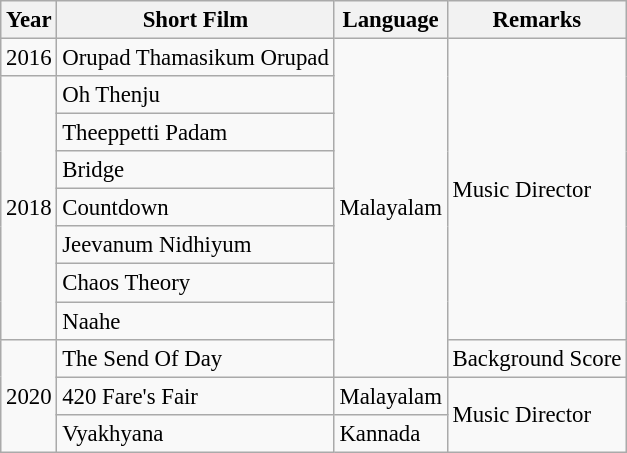<table class="wikitable sortable" style="font-size: 95%;">
<tr>
<th>Year</th>
<th scope="col" class="unsortable">Short Film</th>
<th scope="col" class="unsortable">Language</th>
<th scope="col" class="unsortable">Remarks</th>
</tr>
<tr>
<td>2016</td>
<td>Orupad Thamasikum Orupad</td>
<td rowspan="9">Malayalam</td>
<td rowspan="8">Music Director</td>
</tr>
<tr>
<td rowspan="7">2018</td>
<td>Oh Thenju</td>
</tr>
<tr>
<td>Theeppetti Padam</td>
</tr>
<tr>
<td>Bridge</td>
</tr>
<tr>
<td>Countdown</td>
</tr>
<tr>
<td>Jeevanum Nidhiyum</td>
</tr>
<tr>
<td>Chaos Theory</td>
</tr>
<tr>
<td>Naahe</td>
</tr>
<tr>
<td rowspan="3">2020</td>
<td>The Send Of Day</td>
<td>Background Score</td>
</tr>
<tr>
<td>420 Fare's Fair</td>
<td>Malayalam</td>
<td rowspan="2">Music Director</td>
</tr>
<tr>
<td>Vyakhyana</td>
<td>Kannada</td>
</tr>
</table>
